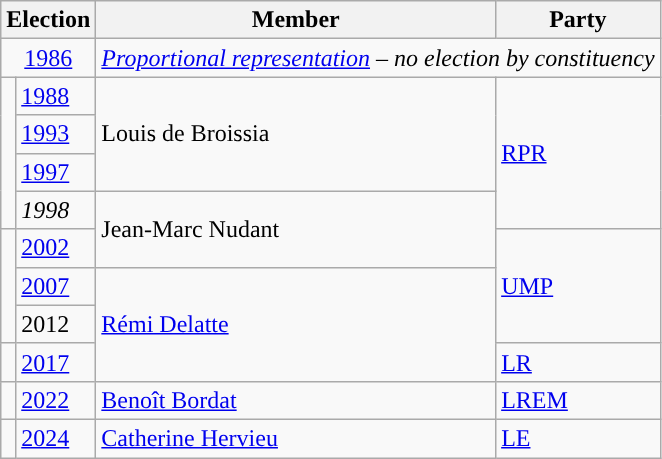<table class="wikitable">
<tr>
<th colspan="2">Election</th>
<th>Member</th>
<th>Party</th>
</tr>
<tr>
<td colspan="2" align="center"><a href='#'>1986</a></td>
<td colspan="2"><em><a href='#'>Proportional representation</a> – no election by constituency</em></td>
</tr>
<tr>
<td rowspan="4" style="color:inherit;background-color: "></td>
<td><a href='#'>1988</a></td>
<td rowspan="3">Louis de Broissia</td>
<td rowspan="4"><a href='#'>RPR</a></td>
</tr>
<tr>
<td><a href='#'>1993</a></td>
</tr>
<tr>
<td><a href='#'>1997</a></td>
</tr>
<tr>
<td><em>1998</em></td>
<td rowspan="2">Jean-Marc Nudant</td>
</tr>
<tr>
<td rowspan="3" style="color:inherit;background-color: "></td>
<td><a href='#'>2002</a></td>
<td rowspan="3"><a href='#'>UMP</a></td>
</tr>
<tr>
<td><a href='#'>2007</a></td>
<td rowspan="3"><a href='#'>Rémi Delatte</a></td>
</tr>
<tr>
<td>2012</td>
</tr>
<tr>
<td style="color:inherit;background-color: "></td>
<td><a href='#'>2017</a></td>
<td><a href='#'>LR</a></td>
</tr>
<tr>
<td style="color:inherit;background-color: "></td>
<td><a href='#'>2022</a></td>
<td><a href='#'>Benoît Bordat</a></td>
<td><a href='#'>LREM</a></td>
</tr>
<tr>
<td style="color:inherit;background-color: "></td>
<td><a href='#'>2024</a></td>
<td><a href='#'>Catherine Hervieu</a></td>
<td><a href='#'>LE</a></td>
</tr>
</table>
